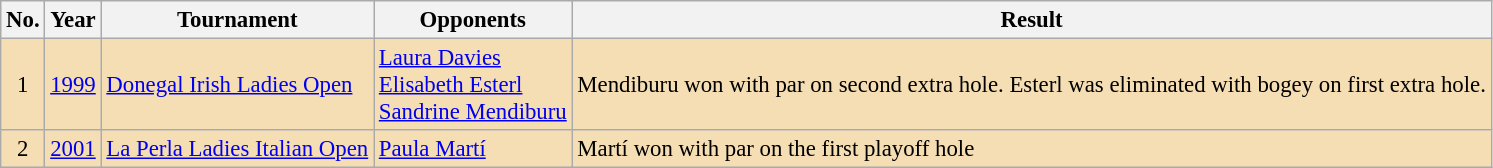<table class="wikitable" style="font-size:95%;">
<tr>
<th>No.</th>
<th>Year</th>
<th>Tournament</th>
<th>Opponents</th>
<th>Result</th>
</tr>
<tr style="background:#F5DEB3;">
<td align=center>1</td>
<td><a href='#'>1999</a></td>
<td><a href='#'>Donegal Irish Ladies Open</a></td>
<td> <a href='#'>Laura Davies</a><br> <a href='#'>Elisabeth Esterl</a><br> <a href='#'>Sandrine Mendiburu</a></td>
<td>Mendiburu won with par on second extra hole. Esterl was eliminated with bogey on first extra hole.</td>
</tr>
<tr style="background:#F5DEB3;">
<td align=center>2</td>
<td><a href='#'>2001</a></td>
<td><a href='#'>La Perla Ladies Italian Open</a></td>
<td> <a href='#'>Paula Martí</a></td>
<td>Martí won with par on the first playoff hole</td>
</tr>
</table>
